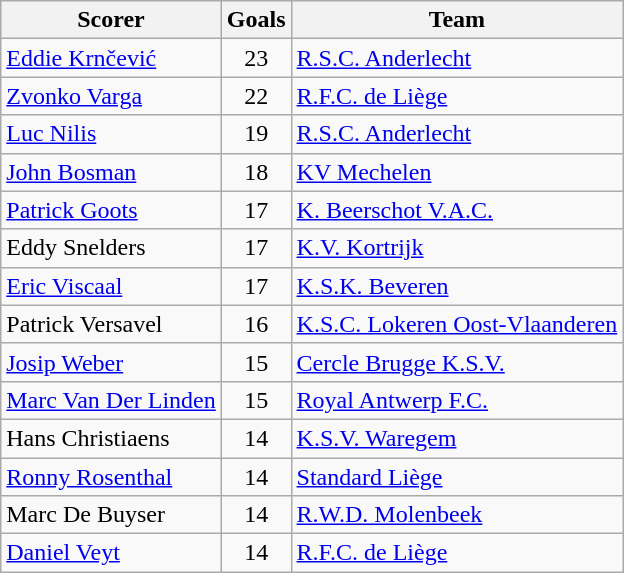<table class="wikitable">
<tr>
<th>Scorer</th>
<th>Goals</th>
<th>Team</th>
</tr>
<tr>
<td> <a href='#'>Eddie Krnčević</a></td>
<td style="text-align:center;">23</td>
<td><a href='#'>R.S.C. Anderlecht</a></td>
</tr>
<tr>
<td> <a href='#'>Zvonko Varga</a></td>
<td style="text-align:center;">22</td>
<td><a href='#'>R.F.C. de Liège</a></td>
</tr>
<tr>
<td> <a href='#'>Luc Nilis</a></td>
<td style="text-align:center;">19</td>
<td><a href='#'>R.S.C. Anderlecht</a></td>
</tr>
<tr>
<td> <a href='#'>John Bosman</a></td>
<td style="text-align:center;">18</td>
<td><a href='#'>KV Mechelen</a></td>
</tr>
<tr>
<td> <a href='#'>Patrick Goots</a></td>
<td style="text-align:center;">17</td>
<td><a href='#'>K. Beerschot V.A.C.</a></td>
</tr>
<tr>
<td> Eddy Snelders</td>
<td style="text-align:center;">17</td>
<td><a href='#'>K.V. Kortrijk</a></td>
</tr>
<tr>
<td> <a href='#'>Eric Viscaal</a></td>
<td style="text-align:center;">17</td>
<td><a href='#'>K.S.K. Beveren</a></td>
</tr>
<tr>
<td> Patrick Versavel</td>
<td style="text-align:center;">16</td>
<td><a href='#'>K.S.C. Lokeren Oost-Vlaanderen</a></td>
</tr>
<tr>
<td> <a href='#'>Josip Weber</a></td>
<td style="text-align:center;">15</td>
<td><a href='#'>Cercle Brugge K.S.V.</a></td>
</tr>
<tr>
<td> <a href='#'>Marc Van Der Linden</a></td>
<td style="text-align:center;">15</td>
<td><a href='#'>Royal Antwerp F.C.</a></td>
</tr>
<tr>
<td> Hans Christiaens</td>
<td style="text-align:center;">14</td>
<td><a href='#'>K.S.V. Waregem</a></td>
</tr>
<tr>
<td> <a href='#'>Ronny Rosenthal</a></td>
<td style="text-align:center;">14</td>
<td><a href='#'>Standard Liège</a></td>
</tr>
<tr>
<td> Marc De Buyser</td>
<td style="text-align:center;">14</td>
<td><a href='#'>R.W.D. Molenbeek</a></td>
</tr>
<tr>
<td> <a href='#'>Daniel Veyt</a></td>
<td style="text-align:center;">14</td>
<td><a href='#'>R.F.C. de Liège</a></td>
</tr>
</table>
